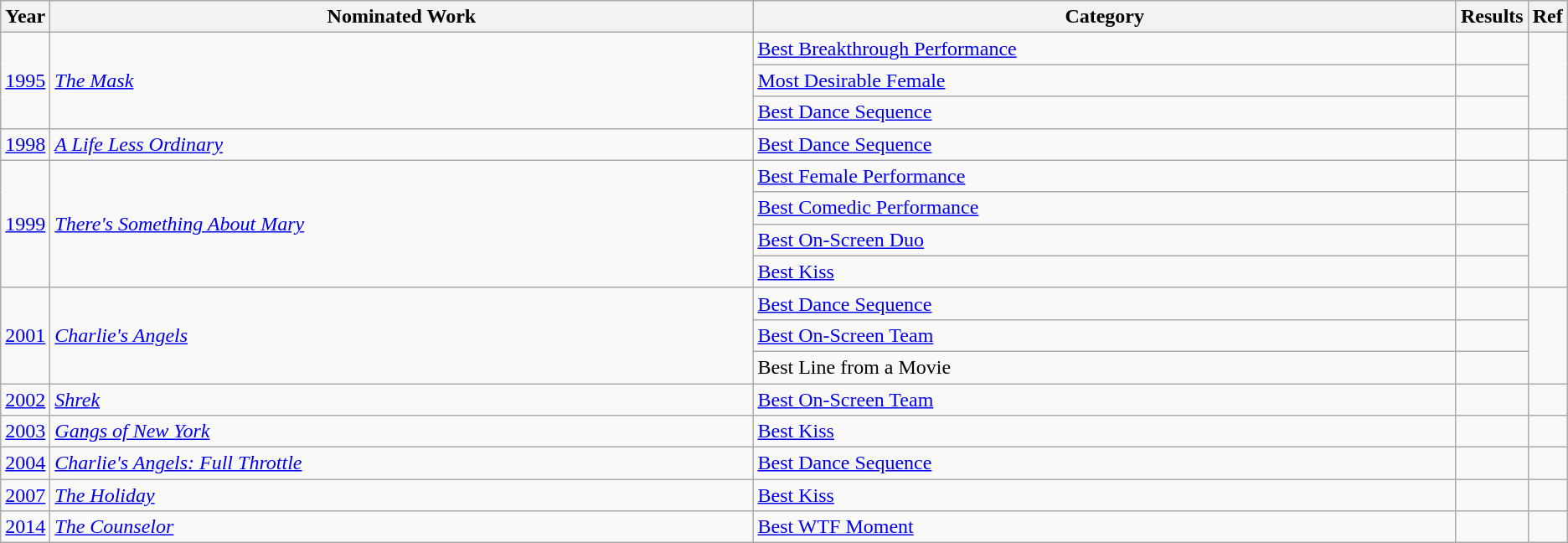<table class="wikitable">
<tr>
<th scope="col" style="width:1em;">Year</th>
<th scope="col" style="width:35em;">Nominated Work</th>
<th scope="col" style="width:35em;">Category</th>
<th scope="col" style="width:1em;">Results</th>
<th scope="col" style="width:1em;">Ref</th>
</tr>
<tr>
<td rowspan="3"><a href='#'>1995</a></td>
<td rowspan="3"><em><a href='#'>The Mask</a></em></td>
<td><a href='#'>Best Breakthrough Performance</a></td>
<td></td>
<td rowspan="3"></td>
</tr>
<tr>
<td><a href='#'>Most Desirable Female</a></td>
<td></td>
</tr>
<tr>
<td><a href='#'>Best Dance Sequence</a></td>
<td></td>
</tr>
<tr>
<td><a href='#'>1998</a></td>
<td><em><a href='#'>A Life Less Ordinary</a></em></td>
<td><a href='#'>Best Dance Sequence</a></td>
<td></td>
<td></td>
</tr>
<tr>
<td rowspan="4"><a href='#'>1999</a></td>
<td rowspan="4"><em><a href='#'>There's Something About Mary</a></em></td>
<td><a href='#'>Best Female Performance</a></td>
<td></td>
<td rowspan="4"></td>
</tr>
<tr>
<td><a href='#'>Best Comedic Performance</a></td>
<td></td>
</tr>
<tr>
<td><a href='#'>Best On-Screen Duo</a></td>
<td></td>
</tr>
<tr>
<td><a href='#'>Best Kiss</a></td>
<td></td>
</tr>
<tr>
<td rowspan="3"><a href='#'>2001</a></td>
<td rowspan="3"><em><a href='#'>Charlie's Angels</a></em></td>
<td><a href='#'>Best Dance Sequence</a></td>
<td></td>
<td rowspan="3"></td>
</tr>
<tr>
<td><a href='#'>Best On-Screen Team</a></td>
<td></td>
</tr>
<tr>
<td>Best Line from a Movie</td>
<td></td>
</tr>
<tr>
<td><a href='#'>2002</a></td>
<td><em><a href='#'>Shrek</a></em></td>
<td><a href='#'>Best On-Screen Team</a> </td>
<td></td>
<td></td>
</tr>
<tr>
<td><a href='#'>2003</a></td>
<td><em><a href='#'>Gangs of New York</a></em></td>
<td><a href='#'>Best Kiss</a> </td>
<td></td>
<td></td>
</tr>
<tr>
<td><a href='#'>2004</a></td>
<td><em><a href='#'>Charlie's Angels: Full Throttle</a></em></td>
<td><a href='#'>Best Dance Sequence</a></td>
<td></td>
<td></td>
</tr>
<tr>
<td><a href='#'>2007</a></td>
<td><em><a href='#'>The Holiday</a></em></td>
<td><a href='#'>Best Kiss</a></td>
<td></td>
<td></td>
</tr>
<tr>
<td><a href='#'>2014</a></td>
<td><em><a href='#'>The Counselor</a></em></td>
<td><a href='#'>Best WTF Moment</a></td>
<td></td>
<td></td>
</tr>
</table>
